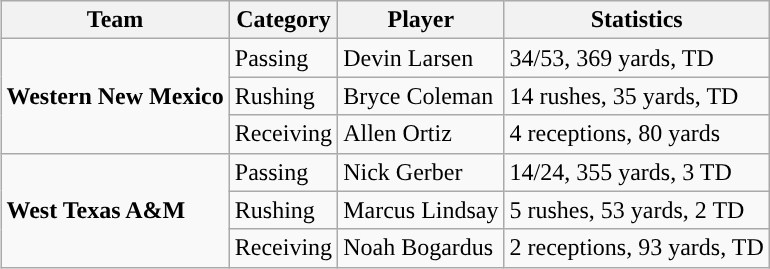<table class="wikitable" style="float: right;">
<tr>
<th>Team</th>
<th>Category</th>
<th>Player</th>
<th>Statistics</th>
</tr>
<tr>
<td rowspan=3><strong>Western New Mexico</strong></td>
<td>Passing</td>
<td>Devin Larsen</td>
<td>34/53, 369 yards, TD</td>
</tr>
<tr>
<td>Rushing</td>
<td>Bryce Coleman</td>
<td>14 rushes, 35 yards, TD</td>
</tr>
<tr>
<td>Receiving</td>
<td>Allen Ortiz</td>
<td>4 receptions, 80 yards</td>
</tr>
<tr>
<td rowspan=3><strong>West Texas A&M</strong></td>
<td>Passing</td>
<td>Nick Gerber</td>
<td>14/24, 355 yards, 3 TD</td>
</tr>
<tr>
<td>Rushing</td>
<td>Marcus Lindsay</td>
<td>5 rushes, 53 yards, 2 TD</td>
</tr>
<tr>
<td>Receiving</td>
<td>Noah Bogardus</td>
<td>2 receptions, 93 yards, TD</td>
</tr>
</table>
